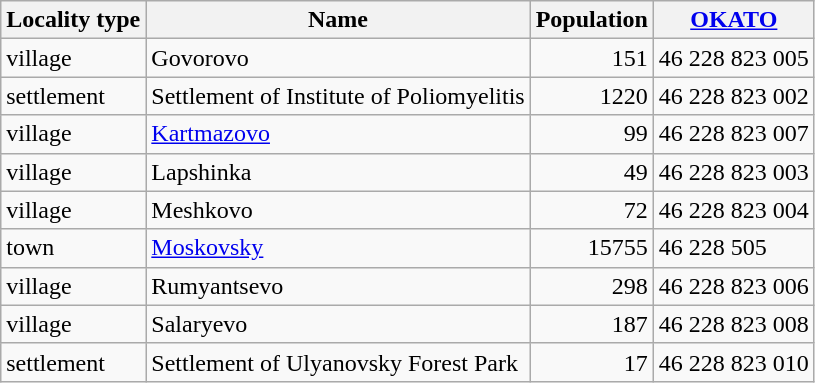<table class="wikitable sortable">
<tr>
<th>Locality type</th>
<th>Name</th>
<th>Population</th>
<th><a href='#'>OKATO</a></th>
</tr>
<tr>
<td>village</td>
<td>Govorovo</td>
<td align=right>151</td>
<td>46 228 823 005</td>
</tr>
<tr>
<td>settlement</td>
<td>Settlement of Institute of Poliomyelitis</td>
<td align=right>1220</td>
<td>46 228 823 002</td>
</tr>
<tr>
<td>village</td>
<td><a href='#'>Kartmazovo</a></td>
<td align=right>99</td>
<td>46 228 823 007</td>
</tr>
<tr>
<td>village</td>
<td>Lapshinka</td>
<td align=right>49</td>
<td>46 228 823 003</td>
</tr>
<tr>
<td>village</td>
<td>Meshkovo</td>
<td align=right>72</td>
<td>46 228 823 004</td>
</tr>
<tr>
<td>town</td>
<td><a href='#'>Moskovsky</a></td>
<td align=right>15755</td>
<td>46 228 505</td>
</tr>
<tr>
<td>village</td>
<td>Rumyantsevo</td>
<td align=right>298</td>
<td>46 228 823 006</td>
</tr>
<tr>
<td>village</td>
<td>Salaryevo</td>
<td align=right>187</td>
<td>46 228 823 008</td>
</tr>
<tr>
<td>settlement</td>
<td>Settlement of Ulyanovsky Forest Park</td>
<td align=right>17</td>
<td>46 228 823 010</td>
</tr>
</table>
